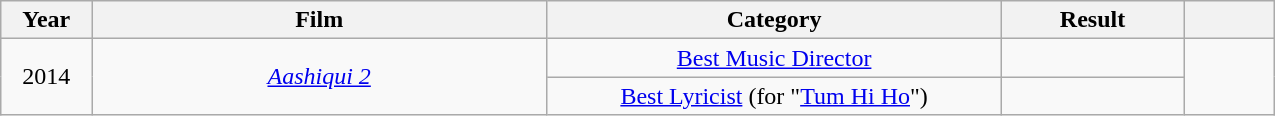<table class="wikitable sortable">
<tr>
<th style="width:5%;">Year</th>
<th style="width:25%;">Film</th>
<th style="width:25%;">Category</th>
<th style="width:10%;">Result</th>
<th style="width:5%;"></th>
</tr>
<tr>
<td style="text-align:center;" rowspan="2">2014</td>
<td style="text-align:center;" rowspan="2"><em><a href='#'>Aashiqui 2</a></em></td>
<td style="text-align:center;"><a href='#'>Best Music Director</a></td>
<td></td>
<td rowspan="2"></td>
</tr>
<tr>
<td style="text-align:center;"><a href='#'>Best Lyricist</a> (for "<a href='#'>Tum Hi Ho</a>")</td>
<td></td>
</tr>
</table>
